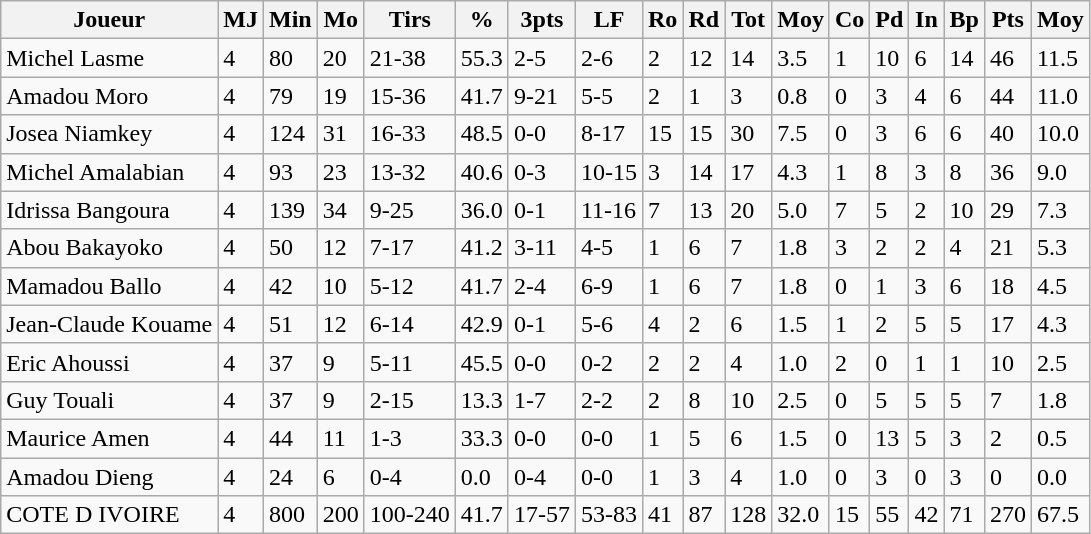<table class="wikitable">
<tr>
<th>Joueur</th>
<th>MJ</th>
<th>Min</th>
<th>Mo</th>
<th>Tirs</th>
<th>%</th>
<th>3pts</th>
<th>LF</th>
<th>Ro</th>
<th>Rd</th>
<th>Tot</th>
<th>Moy</th>
<th>Co</th>
<th>Pd</th>
<th>In</th>
<th>Bp</th>
<th>Pts</th>
<th>Moy</th>
</tr>
<tr>
<td>Michel Lasme</td>
<td>4</td>
<td>80</td>
<td>20</td>
<td>21-38</td>
<td>55.3</td>
<td>2-5</td>
<td>2-6</td>
<td>2</td>
<td>12</td>
<td>14</td>
<td>3.5</td>
<td>1</td>
<td>10</td>
<td>6</td>
<td>14</td>
<td>46</td>
<td>11.5</td>
</tr>
<tr>
<td>Amadou Moro</td>
<td>4</td>
<td>79</td>
<td>19</td>
<td>15-36</td>
<td>41.7</td>
<td>9-21</td>
<td>5-5</td>
<td>2</td>
<td>1</td>
<td>3</td>
<td>0.8</td>
<td>0</td>
<td>3</td>
<td>4</td>
<td>6</td>
<td>44</td>
<td>11.0</td>
</tr>
<tr>
<td>Josea Niamkey</td>
<td>4</td>
<td>124</td>
<td>31</td>
<td>16-33</td>
<td>48.5</td>
<td>0-0</td>
<td>8-17</td>
<td>15</td>
<td>15</td>
<td>30</td>
<td>7.5</td>
<td>0</td>
<td>3</td>
<td>6</td>
<td>6</td>
<td>40</td>
<td>10.0</td>
</tr>
<tr>
<td>Michel Amalabian</td>
<td>4</td>
<td>93</td>
<td>23</td>
<td>13-32</td>
<td>40.6</td>
<td>0-3</td>
<td>10-15</td>
<td>3</td>
<td>14</td>
<td>17</td>
<td>4.3</td>
<td>1</td>
<td>8</td>
<td>3</td>
<td>8</td>
<td>36</td>
<td>9.0</td>
</tr>
<tr>
<td>Idrissa Bangoura</td>
<td>4</td>
<td>139</td>
<td>34</td>
<td>9-25</td>
<td>36.0</td>
<td>0-1</td>
<td>11-16</td>
<td>7</td>
<td>13</td>
<td>20</td>
<td>5.0</td>
<td>7</td>
<td>5</td>
<td>2</td>
<td>10</td>
<td>29</td>
<td>7.3</td>
</tr>
<tr>
<td>Abou Bakayoko</td>
<td>4</td>
<td>50</td>
<td>12</td>
<td>7-17</td>
<td>41.2</td>
<td>3-11</td>
<td>4-5</td>
<td>1</td>
<td>6</td>
<td>7</td>
<td>1.8</td>
<td>3</td>
<td>2</td>
<td>2</td>
<td>4</td>
<td>21</td>
<td>5.3</td>
</tr>
<tr>
<td>Mamadou Ballo</td>
<td>4</td>
<td>42</td>
<td>10</td>
<td>5-12</td>
<td>41.7</td>
<td>2-4</td>
<td>6-9</td>
<td>1</td>
<td>6</td>
<td>7</td>
<td>1.8</td>
<td>0</td>
<td>1</td>
<td>3</td>
<td>6</td>
<td>18</td>
<td>4.5</td>
</tr>
<tr>
<td>Jean-Claude Kouame</td>
<td>4</td>
<td>51</td>
<td>12</td>
<td>6-14</td>
<td>42.9</td>
<td>0-1</td>
<td>5-6</td>
<td>4</td>
<td>2</td>
<td>6</td>
<td>1.5</td>
<td>1</td>
<td>2</td>
<td>5</td>
<td>5</td>
<td>17</td>
<td>4.3</td>
</tr>
<tr>
<td>Eric Ahoussi</td>
<td>4</td>
<td>37</td>
<td>9</td>
<td>5-11</td>
<td>45.5</td>
<td>0-0</td>
<td>0-2</td>
<td>2</td>
<td>2</td>
<td>4</td>
<td>1.0</td>
<td>2</td>
<td>0</td>
<td>1</td>
<td>1</td>
<td>10</td>
<td>2.5</td>
</tr>
<tr>
<td>Guy Touali</td>
<td>4</td>
<td>37</td>
<td>9</td>
<td>2-15</td>
<td>13.3</td>
<td>1-7</td>
<td>2-2</td>
<td>2</td>
<td>8</td>
<td>10</td>
<td>2.5</td>
<td>0</td>
<td>5</td>
<td>5</td>
<td>5</td>
<td>7</td>
<td>1.8</td>
</tr>
<tr>
<td>Maurice Amen</td>
<td>4</td>
<td>44</td>
<td>11</td>
<td>1-3</td>
<td>33.3</td>
<td>0-0</td>
<td>0-0</td>
<td>1</td>
<td>5</td>
<td>6</td>
<td>1.5</td>
<td>0</td>
<td>13</td>
<td>5</td>
<td>3</td>
<td>2</td>
<td>0.5</td>
</tr>
<tr>
<td>Amadou Dieng</td>
<td>4</td>
<td>24</td>
<td>6</td>
<td>0-4</td>
<td>0.0</td>
<td>0-4</td>
<td>0-0</td>
<td>1</td>
<td>3</td>
<td>4</td>
<td>1.0</td>
<td>0</td>
<td>3</td>
<td>0</td>
<td>3</td>
<td>0</td>
<td>0.0</td>
</tr>
<tr>
<td>COTE D IVOIRE</td>
<td>4</td>
<td>800</td>
<td>200</td>
<td>100-240</td>
<td>41.7</td>
<td>17-57</td>
<td>53-83</td>
<td>41</td>
<td>87</td>
<td>128</td>
<td>32.0</td>
<td>15</td>
<td>55</td>
<td>42</td>
<td>71</td>
<td>270</td>
<td>67.5</td>
</tr>
</table>
